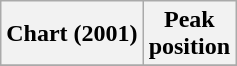<table class="wikitable sortable plainrowheaders">
<tr>
<th>Chart (2001)</th>
<th>Peak<br>position</th>
</tr>
<tr>
</tr>
</table>
